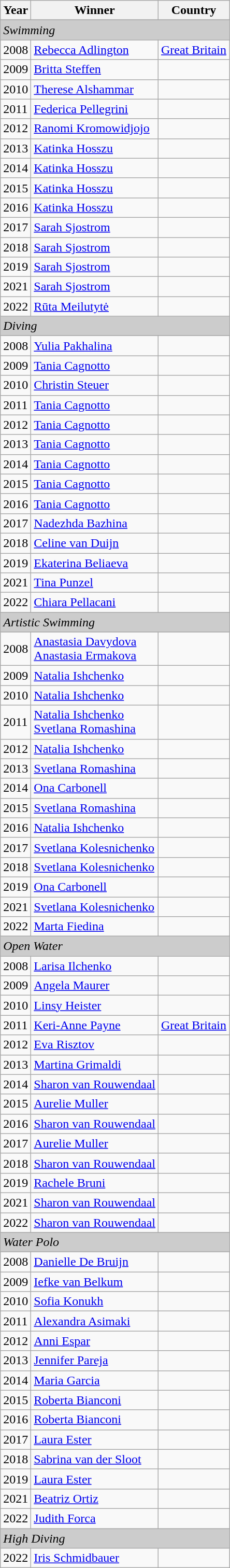<table class="wikitable sortable">
<tr>
<th>Year</th>
<th>Winner</th>
<th>Country</th>
</tr>
<tr>
</tr>
<tr bgcolor="#cccccc">
<td colspan=7><em>Swimming</em></td>
</tr>
<tr>
<td>2008</td>
<td><a href='#'>Rebecca Adlington</a></td>
<td> <a href='#'>Great Britain</a></td>
</tr>
<tr>
<td>2009</td>
<td><a href='#'>Britta Steffen</a></td>
<td></td>
</tr>
<tr>
<td>2010</td>
<td><a href='#'>Therese Alshammar</a></td>
<td></td>
</tr>
<tr>
<td>2011</td>
<td><a href='#'>Federica Pellegrini</a></td>
<td></td>
</tr>
<tr>
<td>2012</td>
<td><a href='#'>Ranomi Kromowidjojo</a></td>
<td></td>
</tr>
<tr>
<td>2013</td>
<td><a href='#'>Katinka Hosszu</a></td>
<td></td>
</tr>
<tr>
<td>2014</td>
<td><a href='#'>Katinka Hosszu</a></td>
<td></td>
</tr>
<tr>
<td>2015</td>
<td><a href='#'>Katinka Hosszu</a></td>
<td></td>
</tr>
<tr>
<td>2016</td>
<td><a href='#'>Katinka Hosszu</a></td>
<td></td>
</tr>
<tr>
<td>2017</td>
<td><a href='#'>Sarah Sjostrom</a></td>
<td></td>
</tr>
<tr>
<td>2018</td>
<td><a href='#'>Sarah Sjostrom</a></td>
<td></td>
</tr>
<tr>
<td>2019</td>
<td><a href='#'>Sarah Sjostrom</a></td>
<td></td>
</tr>
<tr>
<td>2021</td>
<td><a href='#'>Sarah Sjostrom</a></td>
<td></td>
</tr>
<tr>
<td>2022</td>
<td><a href='#'>Rūta Meilutytė</a></td>
<td></td>
</tr>
<tr bgcolor="#cccccc">
<td colspan=7><em>Diving</em></td>
</tr>
<tr>
<td>2008</td>
<td><a href='#'>Yulia Pakhalina</a></td>
<td></td>
</tr>
<tr>
<td>2009</td>
<td><a href='#'>Tania Cagnotto</a></td>
<td></td>
</tr>
<tr>
<td>2010</td>
<td><a href='#'>Christin Steuer</a></td>
<td></td>
</tr>
<tr>
<td>2011</td>
<td><a href='#'>Tania Cagnotto</a></td>
<td></td>
</tr>
<tr>
<td>2012</td>
<td><a href='#'>Tania Cagnotto</a></td>
<td></td>
</tr>
<tr>
<td>2013</td>
<td><a href='#'>Tania Cagnotto</a></td>
<td></td>
</tr>
<tr>
<td>2014</td>
<td><a href='#'>Tania Cagnotto</a></td>
<td></td>
</tr>
<tr>
<td>2015</td>
<td><a href='#'>Tania Cagnotto</a></td>
<td></td>
</tr>
<tr>
<td>2016</td>
<td><a href='#'>Tania Cagnotto</a></td>
<td></td>
</tr>
<tr>
<td>2017</td>
<td><a href='#'>Nadezhda Bazhina</a></td>
<td></td>
</tr>
<tr>
<td>2018</td>
<td><a href='#'>Celine van Duijn</a></td>
<td></td>
</tr>
<tr>
<td>2019</td>
<td><a href='#'>Ekaterina Beliaeva</a></td>
<td></td>
</tr>
<tr>
<td>2021</td>
<td><a href='#'>Tina Punzel</a></td>
<td></td>
</tr>
<tr>
<td>2022</td>
<td><a href='#'>Chiara Pellacani</a></td>
<td></td>
</tr>
<tr bgcolor="#cccccc">
<td colspan=7><em>Artistic Swimming</em></td>
</tr>
<tr>
<td>2008</td>
<td><a href='#'>Anastasia Davydova</a><br><a href='#'>Anastasia Ermakova</a></td>
<td></td>
</tr>
<tr>
<td>2009</td>
<td><a href='#'>Natalia Ishchenko</a></td>
<td></td>
</tr>
<tr>
<td>2010</td>
<td><a href='#'>Natalia Ishchenko</a></td>
<td></td>
</tr>
<tr>
<td>2011</td>
<td><a href='#'>Natalia Ishchenko</a><br><a href='#'>Svetlana Romashina</a></td>
<td></td>
</tr>
<tr>
<td>2012</td>
<td><a href='#'>Natalia Ishchenko</a></td>
<td></td>
</tr>
<tr>
<td>2013</td>
<td><a href='#'>Svetlana Romashina</a></td>
<td></td>
</tr>
<tr>
<td>2014</td>
<td><a href='#'>Ona Carbonell</a></td>
<td></td>
</tr>
<tr>
<td>2015</td>
<td><a href='#'>Svetlana Romashina</a></td>
<td></td>
</tr>
<tr>
<td>2016</td>
<td><a href='#'>Natalia Ishchenko</a></td>
<td></td>
</tr>
<tr>
<td>2017</td>
<td><a href='#'>Svetlana Kolesnichenko</a></td>
<td></td>
</tr>
<tr>
<td>2018</td>
<td><a href='#'>Svetlana Kolesnichenko</a></td>
<td></td>
</tr>
<tr>
<td>2019</td>
<td><a href='#'>Ona Carbonell</a></td>
<td></td>
</tr>
<tr>
<td>2021</td>
<td><a href='#'>Svetlana Kolesnichenko</a></td>
<td></td>
</tr>
<tr>
<td>2022</td>
<td><a href='#'>Marta Fiedina</a></td>
<td></td>
</tr>
<tr bgcolor="#cccccc">
<td colspan=7><em>Open Water</em></td>
</tr>
<tr>
<td>2008</td>
<td><a href='#'>Larisa Ilchenko</a></td>
<td></td>
</tr>
<tr>
<td>2009</td>
<td><a href='#'>Angela Maurer</a></td>
<td></td>
</tr>
<tr>
<td>2010</td>
<td><a href='#'>Linsy Heister</a></td>
<td></td>
</tr>
<tr>
<td>2011</td>
<td><a href='#'>Keri-Anne Payne</a></td>
<td> <a href='#'>Great Britain</a></td>
</tr>
<tr>
<td>2012</td>
<td><a href='#'>Eva Risztov</a></td>
<td></td>
</tr>
<tr>
<td>2013</td>
<td><a href='#'>Martina Grimaldi</a></td>
<td></td>
</tr>
<tr>
<td>2014</td>
<td><a href='#'>Sharon van Rouwendaal</a></td>
<td></td>
</tr>
<tr>
<td>2015</td>
<td><a href='#'>Aurelie Muller</a></td>
<td></td>
</tr>
<tr>
<td>2016</td>
<td><a href='#'>Sharon van Rouwendaal</a></td>
<td></td>
</tr>
<tr>
<td>2017</td>
<td><a href='#'>Aurelie Muller</a></td>
<td></td>
</tr>
<tr>
<td>2018</td>
<td><a href='#'>Sharon van Rouwendaal</a></td>
<td></td>
</tr>
<tr>
<td>2019</td>
<td><a href='#'>Rachele Bruni</a></td>
<td></td>
</tr>
<tr>
<td>2021</td>
<td><a href='#'>Sharon van Rouwendaal</a></td>
<td></td>
</tr>
<tr>
<td>2022</td>
<td><a href='#'>Sharon van Rouwendaal</a></td>
<td></td>
</tr>
<tr bgcolor="#cccccc">
<td colspan=7><em>Water Polo</em></td>
</tr>
<tr>
<td>2008</td>
<td><a href='#'>Danielle De Bruijn</a></td>
<td></td>
</tr>
<tr>
<td>2009</td>
<td><a href='#'>Iefke van Belkum</a></td>
<td></td>
</tr>
<tr>
<td>2010</td>
<td><a href='#'>Sofia Konukh</a></td>
<td></td>
</tr>
<tr>
<td>2011</td>
<td><a href='#'>Alexandra Asimaki</a></td>
<td></td>
</tr>
<tr>
<td>2012</td>
<td><a href='#'>Anni Espar</a></td>
<td></td>
</tr>
<tr>
<td>2013</td>
<td><a href='#'>Jennifer Pareja</a></td>
<td></td>
</tr>
<tr>
<td>2014</td>
<td><a href='#'>Maria Garcia</a></td>
<td></td>
</tr>
<tr>
<td>2015</td>
<td><a href='#'>Roberta Bianconi</a></td>
<td></td>
</tr>
<tr>
<td>2016</td>
<td><a href='#'>Roberta Bianconi</a></td>
<td></td>
</tr>
<tr>
<td>2017</td>
<td><a href='#'>Laura Ester</a></td>
<td></td>
</tr>
<tr>
<td>2018</td>
<td><a href='#'>Sabrina van der Sloot</a></td>
<td></td>
</tr>
<tr>
<td>2019</td>
<td><a href='#'>Laura Ester</a></td>
<td></td>
</tr>
<tr>
<td>2021</td>
<td><a href='#'>Beatriz Ortiz</a></td>
<td></td>
</tr>
<tr>
<td>2022</td>
<td><a href='#'>Judith Forca</a></td>
<td></td>
</tr>
<tr bgcolor="#cccccc">
<td colspan=7><em>High Diving</em></td>
</tr>
<tr>
<td>2022</td>
<td><a href='#'>Iris Schmidbauer</a></td>
<td></td>
</tr>
</table>
